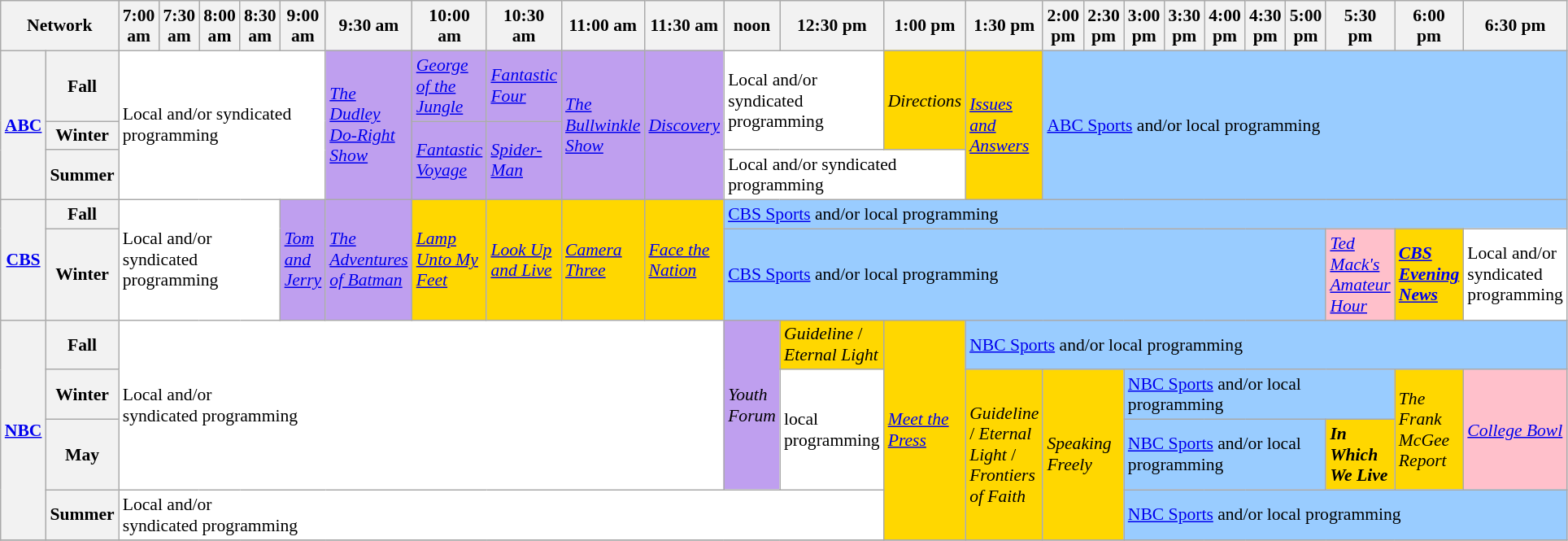<table class=wikitable style="font-size:90%">
<tr>
<th width="1.5%" bgcolor="#C0C0C0" colspan="2">Network</th>
<th width="4%" bgcolor="#C0C0C0">7:00 am</th>
<th width="4%" bgcolor="#C0C0C0">7:30 am</th>
<th width="4%" bgcolor="#C0C0C0">8:00 am</th>
<th width="4%" bgcolor="#C0C0C0">8:30 am</th>
<th width="4%" bgcolor="#C0C0C0">9:00 am</th>
<th width="4%" bgcolor="#C0C0C0">9:30 am</th>
<th width="4%" bgcolor="#C0C0C0">10:00 am</th>
<th width="4%" bgcolor="#C0C0C0">10:30 am</th>
<th width="4%" bgcolor="#C0C0C0">11:00 am</th>
<th width="4%" bgcolor="#C0C0C0">11:30 am</th>
<th width="4%" bgcolor="#C0C0C0">noon</th>
<th width="4%" bgcolor="#C0C0C0">12:30 pm</th>
<th width="4%" bgcolor="#C0C0C0">1:00 pm</th>
<th width="4%" bgcolor="#C0C0C0">1:30 pm</th>
<th width="4%" bgcolor="#C0C0C0">2:00 pm</th>
<th width="4%" bgcolor="#C0C0C0">2:30 pm</th>
<th width="4%" bgcolor="#C0C0C0">3:00 pm</th>
<th width="4%" bgcolor="#C0C0C0">3:30 pm</th>
<th width="4%" bgcolor="#C0C0C0">4:00 pm</th>
<th width="4%" bgcolor="#C0C0C0">4:30 pm</th>
<th width="4%" bgcolor="#C0C0C0">5:00 pm</th>
<th width="4%" bgcolor="#C0C0C0">5:30 pm</th>
<th width="4%" bgcolor="#C0C0C0">6:00 pm</th>
<th width="4%" bgcolor="#C0C0C0">6:30 pm</th>
</tr>
<tr>
<th rowspan="3" bgcolor="#C0C0C0"><a href='#'>ABC</a></th>
<th>Fall</th>
<td colspan="5" rowspan="3" bgcolor="white">Local and/or syndicated programming</td>
<td bgcolor="bf9fef"rowspan="3"><em><a href='#'>The Dudley Do-Right Show</a></em> </td>
<td bgcolor="bf9fef"rowspan="1"><em><a href='#'>George of the Jungle</a></em> </td>
<td bgcolor="bf9fef"rowspan="1"><em><a href='#'>Fantastic Four</a></em> </td>
<td bgcolor="bf9fef"rowspan="3"><em><a href='#'>The Bullwinkle Show</a></em> </td>
<td bgcolor="bf9fef"rowspan="3"><em><a href='#'>Discovery</a></em></td>
<td colspan="2" rowspan="2" bgcolor="white">Local and/or syndicated programming</td>
<td bgcolor="gold" rowspan="2"><em>Directions</em></td>
<td rowspan="3" bgcolor="gold"><em><a href='#'>Issues and Answers</a></em></td>
<td colspan="10" rowspan="3" bgcolor="99ccff"><a href='#'>ABC Sports</a> and/or local programming</td>
</tr>
<tr>
<th>Winter</th>
<td bgcolor="bf9fef"rowspan="2"><em><a href='#'>Fantastic Voyage</a></em> </td>
<td bgcolor="bf9fef"rowspan="2"><em><a href='#'>Spider-Man</a></em></td>
</tr>
<tr>
<th>Summer</th>
<td colspan="3" bgcolor="white">Local and/or syndicated programming</td>
</tr>
<tr>
<th bgcolor="#C0C0C0" rowspan="2"><a href='#'>CBS</a></th>
<th>Fall</th>
<td bgcolor="white" colspan="4" rowspan="2">Local and/or syndicated programming</td>
<td bgcolor="bf9fef" rowspan="2"><em><a href='#'>Tom and Jerry</a></em> </td>
<td bgcolor="bf9fef" rowspan="2"><em><a href='#'>The Adventures of Batman</a></em> </td>
<td bgcolor="gold" rowspan="2"><em><a href='#'>Lamp Unto My Feet</a></em></td>
<td bgcolor="gold" rowspan="2"><em><a href='#'>Look Up and Live</a></em></td>
<td bgcolor="gold" rowspan="2"><em><a href='#'>Camera Three</a></em></td>
<td bgcolor="gold" rowspan="2"><em><a href='#'>Face the Nation</a></em></td>
<td bgcolor="99ccff"colspan="14"><a href='#'>CBS Sports</a> and/or local programming</td>
</tr>
<tr>
<th>Winter</th>
<td bgcolor="99ccff"colspan="11"><a href='#'>CBS Sports</a> and/or local programming</td>
<td bgcolor="pink"><em><a href='#'>Ted Mack's Amateur Hour</a></em></td>
<td bgcolor="gold"><strong><em><a href='#'>CBS Evening News</a></em></strong></td>
<td bgcolor="white">Local and/or syndicated programming</td>
</tr>
<tr>
<th bgcolor="#C0C0C0" rowspan="4"><a href='#'>NBC</a></th>
<th>Fall</th>
<td rowspan="3" bgcolor="white" colspan="10">Local and/or<br>syndicated programming</td>
<td rowspan="3" bgcolor="bf9fef"><em>Youth Forum</em></td>
<td bgcolor="gold"><em>Guideline</em> / <em>Eternal Light</em></td>
<td rowspan="4" bgcolor="gold"><em><a href='#'>Meet the Press</a></em></td>
<td bgcolor="99ccff" colspan="11"><a href='#'>NBC Sports</a> and/or local programming</td>
</tr>
<tr>
<th>Winter</th>
<td rowspan="2" bgcolor="white">local programming</td>
<td rowspan="3" bgcolor="gold"><em>Guideline</em> / <em>Eternal Light</em> / <em>Frontiers of Faith</em></td>
<td rowspan="3" colspan="2" bgcolor="gold"><em>Speaking Freely</em></td>
<td bgcolor="99ccff" colspan="6"><a href='#'>NBC Sports</a> and/or local programming</td>
<td rowspan="2" bgcolor="gold"><em>The Frank McGee Report</em></td>
<td rowspan="2" bgcolor="pink"><em><a href='#'>College Bowl</a></em></td>
</tr>
<tr>
<th>May</th>
<td bgcolor="99ccff" colspan="5"><a href='#'>NBC Sports</a> and/or local programming</td>
<td bgcolor="gold"><strong><em>In Which We Live</em></strong></td>
</tr>
<tr>
<th>Summer</th>
<td bgcolor="white" colspan="12">Local and/or<br>syndicated programming</td>
<td bgcolor="99ccff" colspan="8"><a href='#'>NBC Sports</a> and/or local programming</td>
</tr>
<tr>
</tr>
</table>
